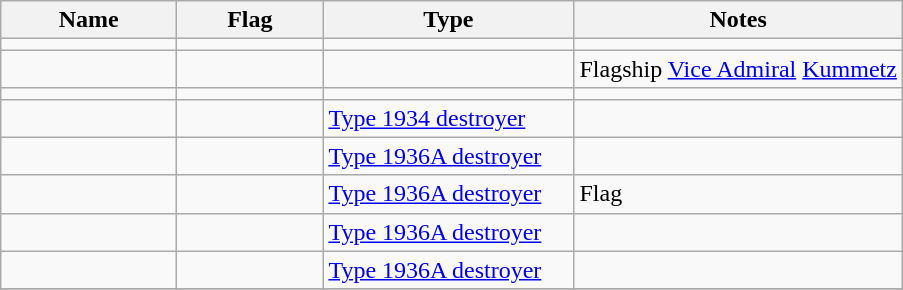<table class="wikitable sortable">
<tr>
<th scope="col" width="110px">Name</th>
<th scope="col" width="90px">Flag</th>
<th scope="col" width="160px">Type</th>
<th>Notes</th>
</tr>
<tr>
<td></td>
<td></td>
<td></td>
<td></td>
</tr>
<tr>
<td></td>
<td></td>
<td></td>
<td>Flagship <a href='#'>Vice Admiral</a> <a href='#'>Kummetz</a></td>
</tr>
<tr>
<td></td>
<td></td>
<td></td>
<td></td>
</tr>
<tr>
<td></td>
<td></td>
<td><a href='#'>Type 1934 destroyer</a></td>
<td></td>
</tr>
<tr>
<td></td>
<td></td>
<td><a href='#'>Type 1936A destroyer</a></td>
<td></td>
</tr>
<tr>
<td></td>
<td></td>
<td><a href='#'>Type 1936A destroyer</a></td>
<td>Flag  </td>
</tr>
<tr>
<td></td>
<td></td>
<td><a href='#'>Type 1936A destroyer</a></td>
<td></td>
</tr>
<tr>
<td></td>
<td></td>
<td><a href='#'>Type 1936A destroyer</a></td>
<td></td>
</tr>
<tr>
</tr>
</table>
